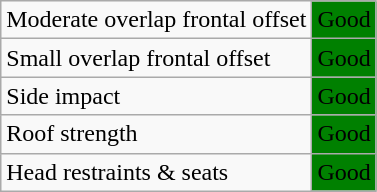<table class="wikitable">
<tr>
<td>Moderate overlap frontal offset</td>
<td style="background: green">Good</td>
</tr>
<tr>
<td>Small overlap frontal offset</td>
<td style="background: green">Good</td>
</tr>
<tr>
<td>Side impact</td>
<td style="background: green">Good</td>
</tr>
<tr>
<td>Roof strength</td>
<td style="background: green">Good</td>
</tr>
<tr>
<td>Head restraints & seats</td>
<td style="background: green">Good</td>
</tr>
</table>
